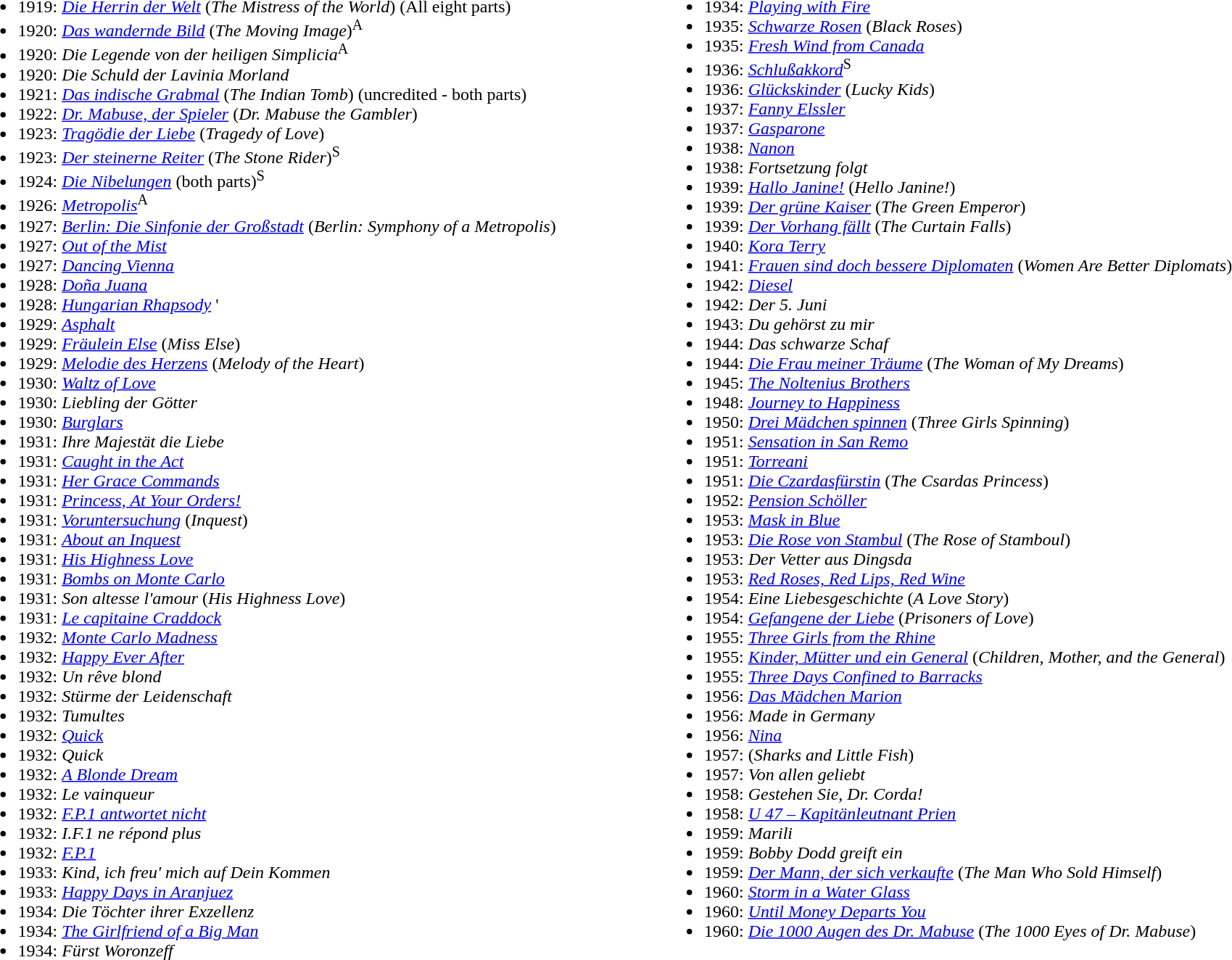<table width="100%" align="center"|>
<tr>
<td style="width:50%; vertical-align:top;"><br><ul><li>1919: <em><a href='#'>Die Herrin der Welt</a></em> (<em>The Mistress of the World</em>) (All eight parts)</li><li>1920: <em><a href='#'>Das wandernde Bild</a></em> (<em>The Moving Image</em>)<sup>A</sup></li><li>1920: <em>Die Legende von der heiligen Simplicia</em><sup>A</sup></li><li>1920: <em>Die Schuld der Lavinia Morland</em></li><li>1921: <em><a href='#'>Das indische Grabmal</a></em> (<em>The Indian Tomb</em>) (uncredited - both parts)</li><li>1922: <em><a href='#'>Dr. Mabuse, der Spieler</a></em> (<em>Dr. Mabuse the Gambler</em>)</li><li>1923: <em><a href='#'>Tragödie der Liebe</a></em> (<em>Tragedy of Love</em>)</li><li>1923: <em><a href='#'>Der steinerne Reiter</a></em> (<em>The Stone Rider</em>)<sup>S</sup></li><li>1924: <em><a href='#'>Die Nibelungen</a></em> (both parts)<sup>S</sup></li><li>1926: <em><a href='#'>Metropolis</a></em><sup>A</sup></li><li>1927: <em><a href='#'>Berlin: Die Sinfonie der Großstadt</a></em> (<em>Berlin: Symphony of a Metropolis</em>)</li><li>1927: <em><a href='#'>Out of the Mist</a></em> </li><li>1927: <em><a href='#'>Dancing Vienna</a></em> </li><li>1928: <em><a href='#'>Doña Juana</a></em></li><li>1928: <em><a href='#'>Hungarian Rhapsody</a></em> '</li><li>1929: <em><a href='#'>Asphalt</a></em></li><li>1929: <em><a href='#'>Fräulein Else</a></em> (<em>Miss Else</em>)</li><li>1929: <em><a href='#'>Melodie des Herzens</a></em> (<em>Melody of the Heart</em>)</li><li>1930: <em><a href='#'>Waltz of Love</a></em></li><li>1930: <em>Liebling der Götter</em></li><li>1930: <em><a href='#'>Burglars</a></em></li><li>1931: <em>Ihre Majestät die Liebe</em></li><li>1931: <em><a href='#'>Caught in the Act</a></em></li><li>1931: <em><a href='#'>Her Grace Commands</a></em> </li><li>1931: <em><a href='#'>Princess, At Your Orders!</a></em></li><li>1931: <em><a href='#'>Voruntersuchung</a></em> (<em>Inquest</em>)</li><li>1931: <em><a href='#'>About an Inquest</a></em></li><li>1931: <em><a href='#'>His Highness Love</a></em> </li><li>1931: <em><a href='#'>Bombs on Monte Carlo</a></em> </li><li>1931: <em>Son altesse l'amour</em> (<em>His Highness Love</em>)</li><li>1931: <em><a href='#'>Le capitaine Craddock</a></em></li><li>1932: <em><a href='#'>Monte Carlo Madness</a></em></li><li>1932: <em><a href='#'>Happy Ever After</a></em></li><li>1932: <em>Un rêve blond</em></li><li>1932: <em>Stürme der Leidenschaft</em></li><li>1932: <em>Tumultes</em></li><li>1932: <em><a href='#'>Quick</a></em></li><li>1932: <em>Quick</em></li><li>1932: <em><a href='#'>A Blonde Dream</a></em></li><li>1932: <em>Le vainqueur</em></li><li>1932: <em><a href='#'>F.P.1 antwortet nicht</a></em></li><li>1932: <em>I.F.1 ne répond plus</em></li><li>1932: <em><a href='#'>F.P.1</a></em></li><li>1933: <em>Kind, ich freu' mich auf Dein Kommen</em></li><li>1933: <em><a href='#'>Happy Days in Aranjuez</a></em></li><li>1934: <em>Die Töchter ihrer Exzellenz</em></li><li>1934: <em><a href='#'>The Girlfriend of a Big Man</a></em> </li><li>1934: <em>Fürst Woronzeff</em></li></ul></td>
<td style="width:50%; vertical-align:top;"><br><ul><li>1934: <em><a href='#'>Playing with Fire</a></em></li><li>1935: <em><a href='#'>Schwarze Rosen</a></em> (<em>Black Roses</em>)</li><li>1935: <em><a href='#'>Fresh Wind from Canada</a></em></li><li>1936: <em><a href='#'>Schlußakkord</a></em><sup>S</sup></li><li>1936: <em><a href='#'>Glückskinder</a></em> (<em>Lucky Kids</em>)</li><li>1937: <em><a href='#'>Fanny Elssler</a></em> </li><li>1937: <em><a href='#'>Gasparone</a></em></li><li>1938: <em><a href='#'>Nanon</a></em></li><li>1938: <em>Fortsetzung folgt</em> </li><li>1939: <em><a href='#'>Hallo Janine!</a></em> (<em>Hello Janine!</em>)</li><li>1939: <em><a href='#'>Der grüne Kaiser</a></em> (<em>The Green Emperor</em>)</li><li>1939: <em><a href='#'>Der Vorhang fällt</a></em> (<em>The Curtain Falls</em>)</li><li>1940: <em><a href='#'>Kora Terry</a></em></li><li>1941: <em><a href='#'>Frauen sind doch bessere Diplomaten</a></em> (<em>Women Are Better Diplomats</em>)</li><li>1942: <em><a href='#'>Diesel</a></em></li><li>1942: <em>Der 5. Juni</em></li><li>1943: <em>Du gehörst zu mir</em></li><li>1944: <em>Das schwarze Schaf</em></li><li>1944: <em><a href='#'>Die Frau meiner Träume</a></em> (<em>The Woman of My Dreams</em>)</li><li>1945: <em><a href='#'>The Noltenius Brothers</a></em> </li><li>1948: <em><a href='#'>Journey to Happiness</a></em></li><li>1950: <em><a href='#'>Drei Mädchen spinnen</a></em> (<em>Three Girls Spinning</em>)</li><li>1951: <em><a href='#'>Sensation in San Remo</a></em></li><li>1951: <em><a href='#'>Torreani</a></em></li><li>1951: <em><a href='#'>Die Czardasfürstin</a></em> (<em>The Csardas Princess</em>)</li><li>1952: <em><a href='#'>Pension Schöller</a></em></li><li>1953: <em><a href='#'>Mask in Blue</a></em></li><li>1953: <em><a href='#'>Die Rose von Stambul</a></em> (<em>The Rose of Stamboul</em>)</li><li>1953: <em>Der Vetter aus Dingsda</em></li><li>1953: <em><a href='#'>Red Roses, Red Lips, Red Wine</a></em></li><li>1954: <em>Eine Liebesgeschichte</em> (<em>A Love Story</em>)</li><li>1954: <em><a href='#'>Gefangene der Liebe</a></em> (<em>Prisoners of Love</em>)</li><li>1955: <em><a href='#'>Three Girls from the Rhine</a></em></li><li>1955: <em><a href='#'>Kinder, Mütter und ein General</a></em> (<em>Children, Mother, and the General</em>)</li><li>1955: <em><a href='#'> Three Days Confined to Barracks</a></em></li><li>1956: <em><a href='#'>Das Mädchen Marion</a></em></li><li>1956: <em>Made in Germany</em></li><li>1956: <em><a href='#'>Nina</a></em></li><li>1957: <em></em> (<em>Sharks and Little Fish</em>)</li><li>1957: <em>Von allen geliebt</em></li><li>1958: <em>Gestehen Sie, Dr. Corda!</em></li><li>1958: <em><a href='#'>U 47 – Kapitänleutnant Prien</a></em></li><li>1959: <em>Marili</em></li><li>1959: <em>Bobby Dodd greift ein</em></li><li>1959: <em><a href='#'>Der Mann, der sich verkaufte</a></em> (<em>The Man Who Sold Himself</em>)</li><li>1960: <em><a href='#'>Storm in a Water Glass</a></em></li><li>1960: <em><a href='#'>Until Money Departs You</a></em></li><li>1960: <em><a href='#'>Die 1000 Augen des Dr. Mabuse</a></em> (<em>The 1000 Eyes of Dr. Mabuse</em>)</li></ul></td>
</tr>
</table>
